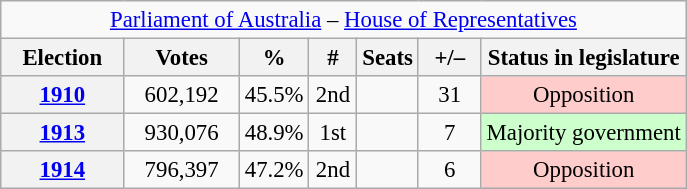<table class="wikitable" style="font-size:95%; text-align:center;">
<tr>
<td colspan="9" align="center"><a href='#'>Parliament of Australia</a> – <a href='#'>House of Representatives</a></td>
</tr>
<tr>
<th width="75">Election</th>
<th width="70">Votes</th>
<th width="35">%</th>
<th width="25">#</th>
<th>Seats</th>
<th width="35">+/–</th>
<th>Status in legislature</th>
</tr>
<tr>
<th><a href='#'>1910</a></th>
<td>602,192</td>
<td>45.5%</td>
<td>2nd</td>
<td></td>
<td> 31</td>
<td style="background:#fcc;">Opposition</td>
</tr>
<tr>
<th><a href='#'>1913</a></th>
<td>930,076</td>
<td>48.9%</td>
<td>1st</td>
<td></td>
<td> 7</td>
<td style="background:#cfc;">Majority government</td>
</tr>
<tr>
<th><a href='#'>1914</a></th>
<td>796,397</td>
<td>47.2%</td>
<td>2nd</td>
<td></td>
<td> 6</td>
<td style="background:#fcc;">Opposition</td>
</tr>
</table>
